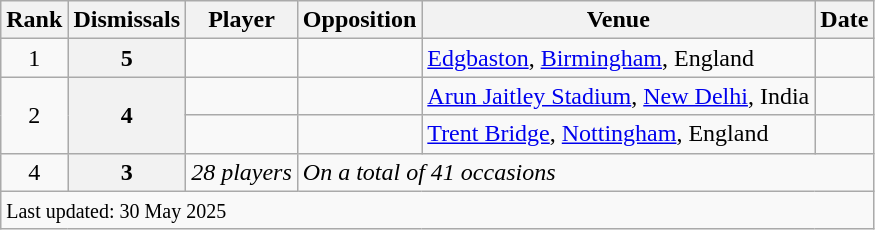<table class="wikitable plainrowheaders sortable">
<tr>
<th scope=col>Rank</th>
<th scope=col>Dismissals</th>
<th scope=col>Player</th>
<th scope=col>Opposition</th>
<th scope=col>Venue</th>
<th scope=col>Date</th>
</tr>
<tr>
<td align=center>1</td>
<th scope=row style=text-align:center;>5</th>
<td></td>
<td></td>
<td><a href='#'>Edgbaston</a>, <a href='#'>Birmingham</a>, England</td>
<td></td>
</tr>
<tr>
<td align=center rowspan=2>2</td>
<th scope=row style=text-align:center; rowspan=2>4</th>
<td></td>
<td></td>
<td><a href='#'>Arun Jaitley Stadium</a>, <a href='#'>New Delhi</a>, India</td>
<td></td>
</tr>
<tr>
<td></td>
<td></td>
<td><a href='#'>Trent Bridge</a>, <a href='#'>Nottingham</a>, England</td>
<td></td>
</tr>
<tr>
<td align=center>4</td>
<th scope=row style=text-align:center;>3</th>
<td><em>28 players</em></td>
<td colspan = 3><em>On a total of 41 occasions</em></td>
</tr>
<tr class=sortbottom>
<td colspan=6><small>Last updated: 30 May 2025</small></td>
</tr>
</table>
